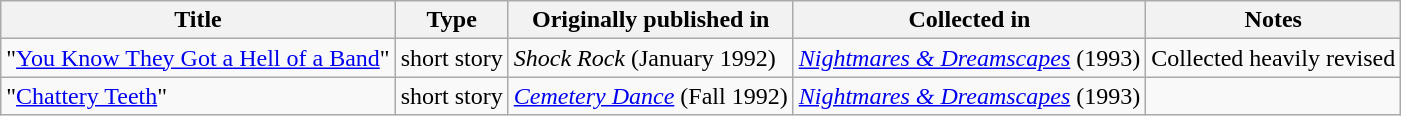<table class="wikitable">
<tr>
<th>Title</th>
<th>Type</th>
<th>Originally published in</th>
<th>Collected in</th>
<th>Notes</th>
</tr>
<tr>
<td>"<a href='#'>You Know They Got a Hell of a Band</a>"</td>
<td>short story</td>
<td><em>Shock Rock</em> (January 1992)</td>
<td><em><a href='#'>Nightmares & Dreamscapes</a></em> (1993)</td>
<td>Collected heavily revised</td>
</tr>
<tr>
<td>"<a href='#'>Chattery Teeth</a>"</td>
<td>short story</td>
<td><em><a href='#'>Cemetery Dance</a></em> (Fall 1992)</td>
<td><em><a href='#'>Nightmares & Dreamscapes</a></em> (1993)</td>
<td></td>
</tr>
</table>
